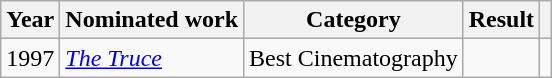<table class="wikitable plainrowheaders">
<tr>
<th>Year</th>
<th>Nominated work</th>
<th>Category</th>
<th>Result</th>
<th></th>
</tr>
<tr>
<td>1997</td>
<td><em><a href='#'>The Truce</a></em></td>
<td>Best Cinematography</td>
<td></td>
<td></td>
</tr>
</table>
